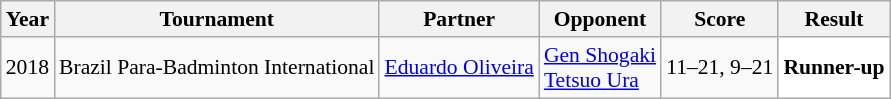<table class="sortable wikitable" style="font-size: 90%;">
<tr>
<th>Year</th>
<th>Tournament</th>
<th>Partner</th>
<th>Opponent</th>
<th>Score</th>
<th>Result</th>
</tr>
<tr>
<td align="center">2018</td>
<td align="left">Brazil Para-Badminton International</td>
<td> <a href='#'>Eduardo Oliveira</a></td>
<td align="left"> <a href='#'>Gen Shogaki</a><br> <a href='#'>Tetsuo Ura</a></td>
<td align="left">11–21, 9–21</td>
<td style="text-align:left; background:white"> <strong>Runner-up</strong></td>
</tr>
</table>
